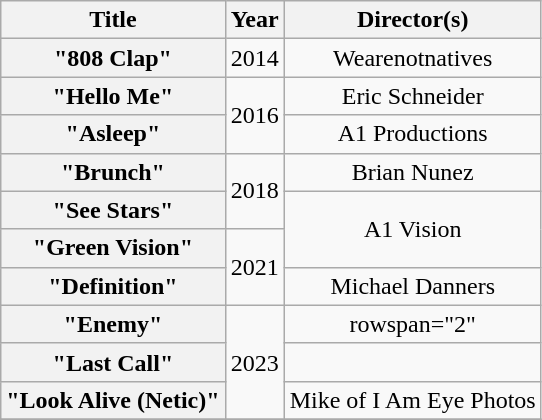<table class="wikitable plainrowheaders" style="text-align:center">
<tr>
<th scope="col">Title</th>
<th scope="col">Year</th>
<th scope="col">Director(s)</th>
</tr>
<tr>
<th scope="row">"808 Clap"</th>
<td>2014</td>
<td>Wearenotnatives</td>
</tr>
<tr>
<th scope="row">"Hello Me"</th>
<td rowspan="2">2016</td>
<td>Eric Schneider</td>
</tr>
<tr>
<th scope="row">"Asleep"</th>
<td>A1 Productions</td>
</tr>
<tr>
<th scope="row">"Brunch"</th>
<td rowspan="2">2018</td>
<td>Brian Nunez</td>
</tr>
<tr>
<th scope="row">"See Stars"</th>
<td rowspan="2">A1 Vision</td>
</tr>
<tr>
<th scope="row">"Green Vision"</th>
<td rowspan="2">2021</td>
</tr>
<tr>
<th scope="row">"Definition"</th>
<td>Michael Danners</td>
</tr>
<tr>
<th scope="row">"Enemy"</th>
<td rowspan="3">2023</td>
<td>rowspan="2" </td>
</tr>
<tr>
<th scope="row">"Last Call"</th>
</tr>
<tr>
<th scope="row">"Look Alive (Netic)"</th>
<td>Mike of I Am Eye Photos</td>
</tr>
<tr>
</tr>
</table>
